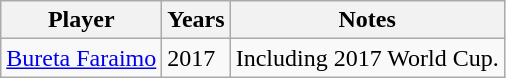<table class="wikitable sortable">
<tr>
<th>Player</th>
<th>Years</th>
<th>Notes</th>
</tr>
<tr>
<td><a href='#'>Bureta Faraimo</a></td>
<td>2017</td>
<td>Including 2017 World Cup.</td>
</tr>
</table>
